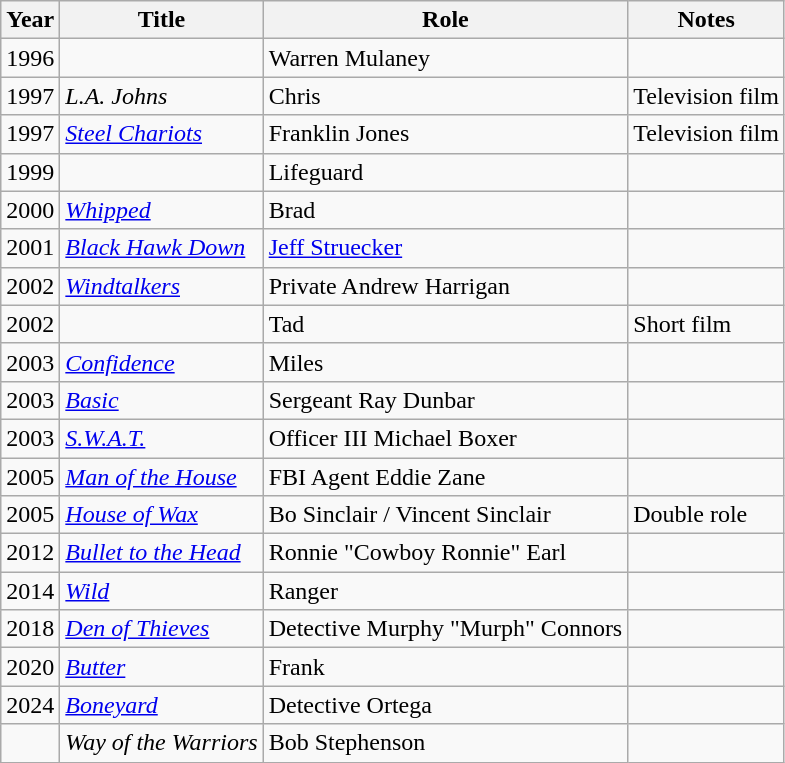<table class="wikitable sortable">
<tr>
<th>Year</th>
<th>Title</th>
<th>Role</th>
<th class="unsortable">Notes</th>
</tr>
<tr>
<td>1996</td>
<td><em></em></td>
<td>Warren Mulaney</td>
<td></td>
</tr>
<tr>
<td>1997</td>
<td><em>L.A. Johns</em></td>
<td>Chris</td>
<td>Television film</td>
</tr>
<tr>
<td>1997</td>
<td><em><a href='#'>Steel Chariots</a></em></td>
<td>Franklin Jones</td>
<td>Television film</td>
</tr>
<tr>
<td>1999</td>
<td><em></em></td>
<td>Lifeguard</td>
<td></td>
</tr>
<tr>
<td>2000</td>
<td><em><a href='#'>Whipped</a></em></td>
<td>Brad</td>
<td></td>
</tr>
<tr>
<td>2001</td>
<td><em><a href='#'>Black Hawk Down</a></em></td>
<td><a href='#'>Jeff Struecker</a></td>
<td></td>
</tr>
<tr>
<td>2002</td>
<td><em><a href='#'>Windtalkers</a></em></td>
<td>Private Andrew Harrigan</td>
<td></td>
</tr>
<tr>
<td>2002</td>
<td><em></em></td>
<td>Tad</td>
<td>Short film</td>
</tr>
<tr>
<td>2003</td>
<td><em><a href='#'>Confidence</a></em></td>
<td>Miles</td>
<td></td>
</tr>
<tr>
<td>2003</td>
<td><em><a href='#'>Basic</a></em></td>
<td>Sergeant Ray Dunbar</td>
<td></td>
</tr>
<tr>
<td>2003</td>
<td><em><a href='#'>S.W.A.T.</a></em></td>
<td>Officer III Michael Boxer</td>
<td></td>
</tr>
<tr>
<td>2005</td>
<td><em><a href='#'>Man of the House</a></em></td>
<td>FBI Agent Eddie Zane</td>
<td></td>
</tr>
<tr>
<td>2005</td>
<td><em><a href='#'>House of Wax</a></em></td>
<td>Bo Sinclair / Vincent Sinclair</td>
<td>Double role</td>
</tr>
<tr>
<td>2012</td>
<td><em><a href='#'>Bullet to the Head</a></em></td>
<td>Ronnie "Cowboy Ronnie" Earl</td>
<td></td>
</tr>
<tr>
<td>2014</td>
<td><em><a href='#'>Wild</a></em></td>
<td>Ranger</td>
<td></td>
</tr>
<tr>
<td>2018</td>
<td><em><a href='#'>Den of Thieves</a></em></td>
<td>Detective Murphy "Murph" Connors</td>
<td></td>
</tr>
<tr>
<td>2020</td>
<td><em><a href='#'>Butter</a></em></td>
<td>Frank</td>
<td></td>
</tr>
<tr>
<td>2024</td>
<td><em><a href='#'>Boneyard</a></em></td>
<td>Detective Ortega</td>
<td></td>
</tr>
<tr>
<td></td>
<td><em>Way of the Warriors</em></td>
<td>Bob Stephenson</td>
<td></td>
</tr>
</table>
